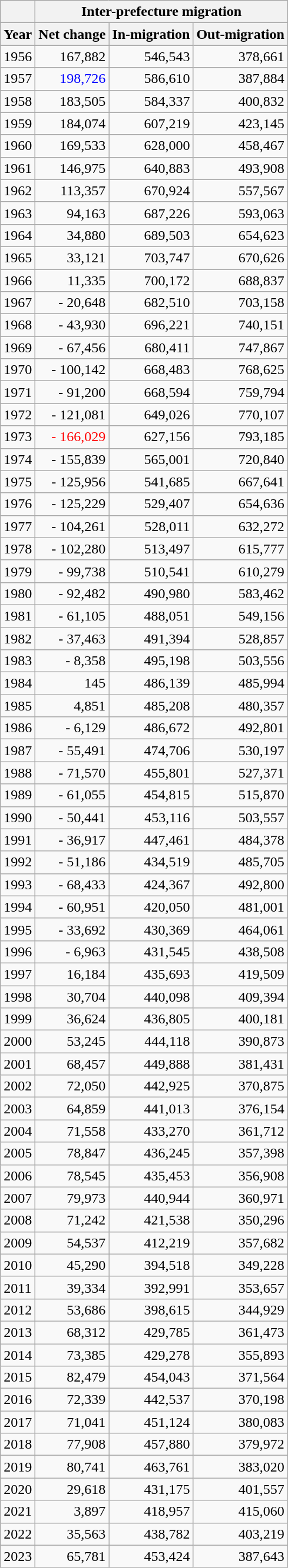<table class="wikitable sortable">
<tr>
<th></th>
<th colspan="3" align="center">Inter-prefecture migration</th>
</tr>
<tr>
<th>Year</th>
<th>Net change</th>
<th>In-migration</th>
<th>Out-migration</th>
</tr>
<tr>
<td>1956</td>
<td align="right">167,882</td>
<td align="right">546,543</td>
<td align="right">378,661</td>
</tr>
<tr>
<td>1957</td>
<td style="color:blue;" align="right">198,726</td>
<td align="right">586,610</td>
<td align="right">387,884</td>
</tr>
<tr>
<td>1958</td>
<td align="right">183,505</td>
<td align="right">584,337</td>
<td align="right">400,832</td>
</tr>
<tr>
<td>1959</td>
<td align="right">184,074</td>
<td align="right">607,219</td>
<td align="right">423,145</td>
</tr>
<tr>
<td>1960</td>
<td align="right">169,533</td>
<td align="right">628,000</td>
<td align="right">458,467</td>
</tr>
<tr>
<td>1961</td>
<td align="right">146,975</td>
<td align="right">640,883</td>
<td align="right">493,908</td>
</tr>
<tr>
<td>1962</td>
<td align="right">113,357</td>
<td align="right">670,924</td>
<td align="right">557,567</td>
</tr>
<tr>
<td>1963</td>
<td align="right">94,163</td>
<td align="right">687,226</td>
<td align="right">593,063</td>
</tr>
<tr>
<td>1964</td>
<td align="right">34,880</td>
<td align="right">689,503</td>
<td align="right">654,623</td>
</tr>
<tr>
<td>1965</td>
<td align="right">33,121</td>
<td align="right">703,747</td>
<td align="right">670,626</td>
</tr>
<tr>
<td>1966</td>
<td align="right">11,335</td>
<td align="right">700,172</td>
<td align="right">688,837</td>
</tr>
<tr>
<td>1967</td>
<td align="right">- 20,648</td>
<td align="right">682,510</td>
<td align="right">703,158</td>
</tr>
<tr>
<td>1968</td>
<td align="right">- 43,930</td>
<td align="right">696,221</td>
<td align="right">740,151</td>
</tr>
<tr>
<td>1969</td>
<td align="right">- 67,456</td>
<td align="right">680,411</td>
<td align="right">747,867</td>
</tr>
<tr>
<td>1970</td>
<td align="right">- 100,142</td>
<td align="right">668,483</td>
<td align="right">768,625</td>
</tr>
<tr>
<td>1971</td>
<td align="right">- 91,200</td>
<td align="right">668,594</td>
<td align="right">759,794</td>
</tr>
<tr>
<td>1972</td>
<td align="right">- 121,081</td>
<td align="right">649,026</td>
<td align="right">770,107</td>
</tr>
<tr>
<td>1973</td>
<td style="color:red;" align="right">- 166,029</td>
<td align="right">627,156</td>
<td align="right">793,185</td>
</tr>
<tr>
<td>1974</td>
<td align="right">- 155,839</td>
<td align="right">565,001</td>
<td align="right">720,840</td>
</tr>
<tr>
<td>1975</td>
<td align="right">- 125,956</td>
<td align="right">541,685</td>
<td align="right">667,641</td>
</tr>
<tr>
<td>1976</td>
<td align="right">- 125,229</td>
<td align="right">529,407</td>
<td align="right">654,636</td>
</tr>
<tr>
<td>1977</td>
<td align="right">- 104,261</td>
<td align="right">528,011</td>
<td align="right">632,272</td>
</tr>
<tr>
<td>1978</td>
<td align="right">- 102,280</td>
<td align="right">513,497</td>
<td align="right">615,777</td>
</tr>
<tr>
<td>1979</td>
<td align="right">- 99,738</td>
<td align="right">510,541</td>
<td align="right">610,279</td>
</tr>
<tr>
<td>1980</td>
<td align="right">- 92,482</td>
<td align="right">490,980</td>
<td align="right">583,462</td>
</tr>
<tr>
<td>1981</td>
<td align="right">- 61,105</td>
<td align="right">488,051</td>
<td align="right">549,156</td>
</tr>
<tr>
<td>1982</td>
<td align="right">- 37,463</td>
<td align="right">491,394</td>
<td align="right">528,857</td>
</tr>
<tr>
<td>1983</td>
<td align="right">- 8,358</td>
<td align="right">495,198</td>
<td align="right">503,556</td>
</tr>
<tr>
<td>1984</td>
<td align="right">145</td>
<td align="right">486,139</td>
<td align="right">485,994</td>
</tr>
<tr>
<td>1985</td>
<td align="right">4,851</td>
<td align="right">485,208</td>
<td align="right">480,357</td>
</tr>
<tr>
<td>1986</td>
<td align="right">- 6,129</td>
<td align="right">486,672</td>
<td align="right">492,801</td>
</tr>
<tr>
<td>1987</td>
<td align="right">- 55,491</td>
<td align="right">474,706</td>
<td align="right">530,197</td>
</tr>
<tr>
<td>1988</td>
<td align="right">- 71,570</td>
<td align="right">455,801</td>
<td align="right">527,371</td>
</tr>
<tr>
<td>1989</td>
<td align="right">- 61,055</td>
<td align="right">454,815</td>
<td align="right">515,870</td>
</tr>
<tr>
<td>1990</td>
<td align="right">- 50,441</td>
<td align="right">453,116</td>
<td align="right">503,557</td>
</tr>
<tr>
<td>1991</td>
<td align="right">- 36,917</td>
<td align="right">447,461</td>
<td align="right">484,378</td>
</tr>
<tr>
<td>1992</td>
<td align="right">- 51,186</td>
<td align="right">434,519</td>
<td align="right">485,705</td>
</tr>
<tr>
<td>1993</td>
<td align="right">- 68,433</td>
<td align="right">424,367</td>
<td align="right">492,800</td>
</tr>
<tr>
<td>1994</td>
<td align="right">- 60,951</td>
<td align="right">420,050</td>
<td align="right">481,001</td>
</tr>
<tr>
<td>1995</td>
<td align="right">- 33,692</td>
<td align="right">430,369</td>
<td align="right">464,061</td>
</tr>
<tr>
<td>1996</td>
<td align="right">- 6,963</td>
<td align="right">431,545</td>
<td align="right">438,508</td>
</tr>
<tr>
<td>1997</td>
<td align="right">16,184</td>
<td align="right">435,693</td>
<td align="right">419,509</td>
</tr>
<tr>
<td>1998</td>
<td align="right">30,704</td>
<td align="right">440,098</td>
<td align="right">409,394</td>
</tr>
<tr>
<td>1999</td>
<td align="right">36,624</td>
<td align="right">436,805</td>
<td align="right">400,181</td>
</tr>
<tr>
<td>2000</td>
<td align="right">53,245</td>
<td align="right">444,118</td>
<td align="right">390,873</td>
</tr>
<tr>
<td>2001</td>
<td align="right">68,457</td>
<td align="right">449,888</td>
<td align="right">381,431</td>
</tr>
<tr>
<td>2002</td>
<td align="right">72,050</td>
<td align="right">442,925</td>
<td align="right">370,875</td>
</tr>
<tr>
<td>2003</td>
<td align="right">64,859</td>
<td align="right">441,013</td>
<td align="right">376,154</td>
</tr>
<tr>
<td>2004</td>
<td align="right">71,558</td>
<td align="right">433,270</td>
<td align="right">361,712</td>
</tr>
<tr>
<td>2005</td>
<td align="right">78,847</td>
<td align="right">436,245</td>
<td align="right">357,398</td>
</tr>
<tr>
<td>2006</td>
<td align="right">78,545</td>
<td align="right">435,453</td>
<td align="right">356,908</td>
</tr>
<tr>
<td>2007</td>
<td align="right">79,973</td>
<td align="right">440,944</td>
<td align="right">360,971</td>
</tr>
<tr>
<td>2008</td>
<td align="right">71,242</td>
<td align="right">421,538</td>
<td align="right">350,296</td>
</tr>
<tr>
<td>2009</td>
<td align="right">54,537</td>
<td align="right">412,219</td>
<td align="right">357,682</td>
</tr>
<tr>
<td>2010</td>
<td align="right">45,290</td>
<td align="right">394,518</td>
<td align="right">349,228</td>
</tr>
<tr>
<td>2011</td>
<td align="right">39,334</td>
<td align="right">392,991</td>
<td align="right">353,657</td>
</tr>
<tr>
<td>2012</td>
<td align="right">53,686</td>
<td align="right">398,615</td>
<td align="right">344,929</td>
</tr>
<tr>
<td>2013</td>
<td align="right">68,312</td>
<td align="right">429,785</td>
<td align="right">361,473</td>
</tr>
<tr>
<td>2014</td>
<td align="right">73,385</td>
<td align="right">429,278</td>
<td align="right">355,893</td>
</tr>
<tr>
<td>2015</td>
<td align="right">82,479</td>
<td align="right">454,043</td>
<td align="right">371,564</td>
</tr>
<tr>
<td>2016</td>
<td align="right">72,339</td>
<td align="right">442,537</td>
<td align="right">370,198</td>
</tr>
<tr>
<td>2017</td>
<td align="right">71,041</td>
<td align="right">451,124</td>
<td align="right">380,083</td>
</tr>
<tr>
<td>2018</td>
<td align="right">77,908</td>
<td align="right">457,880</td>
<td align="right">379,972</td>
</tr>
<tr>
<td>2019</td>
<td align="right">80,741</td>
<td align="right">463,761</td>
<td align="right">383,020</td>
</tr>
<tr>
<td>2020</td>
<td align="right">29,618</td>
<td align="right">431,175</td>
<td align="right">401,557</td>
</tr>
<tr>
<td>2021</td>
<td align="right">3,897</td>
<td align="right">418,957</td>
<td align="right">415,060</td>
</tr>
<tr>
<td>2022</td>
<td align="right">35,563</td>
<td align="right">438,782</td>
<td align="right">403,219</td>
</tr>
<tr>
<td>2023</td>
<td align="right">65,781</td>
<td align="right">453,424</td>
<td align="right">387,643</td>
</tr>
</table>
